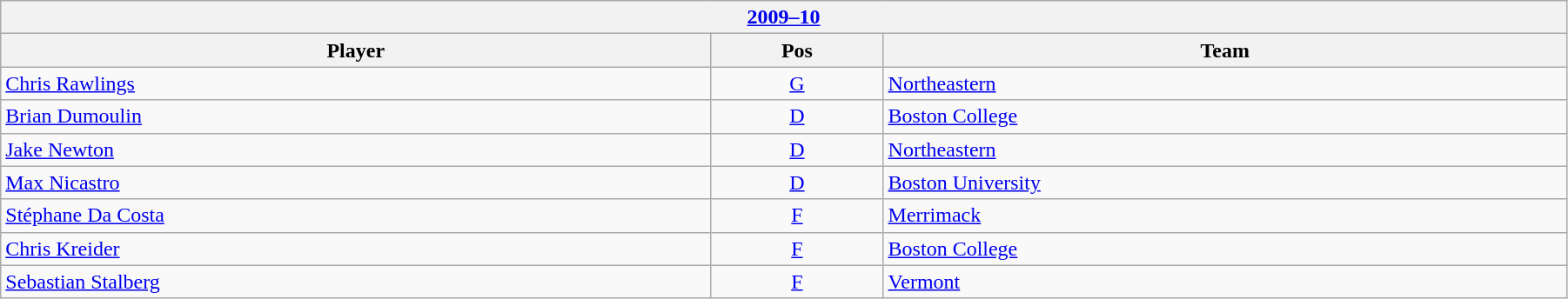<table class="wikitable" width=95%>
<tr>
<th colspan=3><a href='#'>2009–10</a></th>
</tr>
<tr>
<th>Player</th>
<th>Pos</th>
<th>Team</th>
</tr>
<tr>
<td><a href='#'>Chris Rawlings</a></td>
<td align=center><a href='#'>G</a></td>
<td><a href='#'>Northeastern</a></td>
</tr>
<tr>
<td><a href='#'>Brian Dumoulin</a></td>
<td align=center><a href='#'>D</a></td>
<td><a href='#'>Boston College</a></td>
</tr>
<tr>
<td><a href='#'>Jake Newton</a></td>
<td align=center><a href='#'>D</a></td>
<td><a href='#'>Northeastern</a></td>
</tr>
<tr>
<td><a href='#'>Max Nicastro</a></td>
<td align=center><a href='#'>D</a></td>
<td><a href='#'>Boston University</a></td>
</tr>
<tr>
<td><a href='#'>Stéphane Da Costa</a></td>
<td align=center><a href='#'>F</a></td>
<td><a href='#'>Merrimack</a></td>
</tr>
<tr>
<td><a href='#'>Chris Kreider</a></td>
<td align=center><a href='#'>F</a></td>
<td><a href='#'>Boston College</a></td>
</tr>
<tr>
<td><a href='#'>Sebastian Stalberg</a></td>
<td align=center><a href='#'>F</a></td>
<td><a href='#'>Vermont</a></td>
</tr>
</table>
